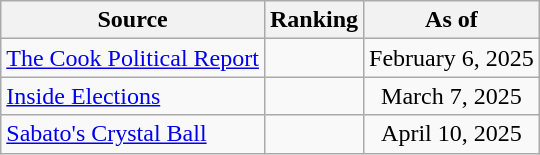<table class="wikitable" style="text-align:center">
<tr>
<th>Source</th>
<th>Ranking</th>
<th>As of</th>
</tr>
<tr>
<td align=left><a href='#'>The Cook Political Report</a></td>
<td></td>
<td>February 6, 2025</td>
</tr>
<tr>
<td align=left><a href='#'>Inside Elections</a></td>
<td></td>
<td>March 7, 2025</td>
</tr>
<tr>
<td align=left><a href='#'>Sabato's Crystal Ball</a></td>
<td></td>
<td>April 10, 2025</td>
</tr>
</table>
